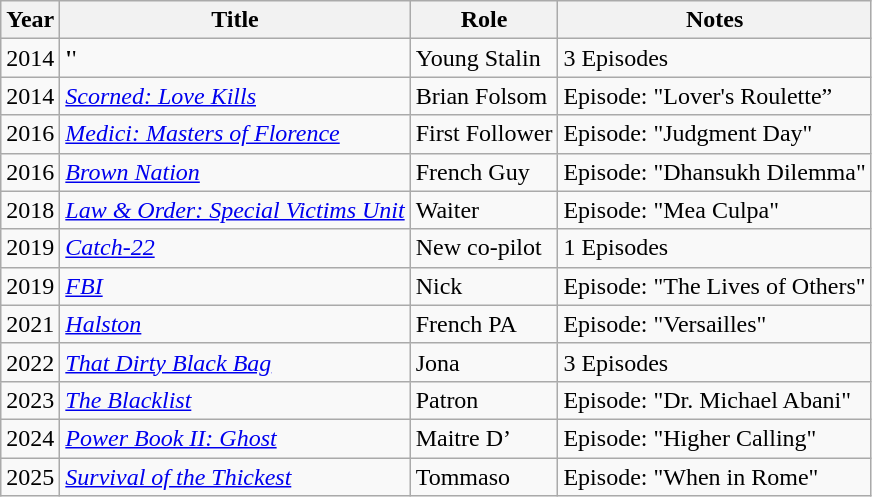<table class="wikitable sortable">
<tr>
<th>Year</th>
<th>Title</th>
<th>Role</th>
<th class="unsortable">Notes</th>
</tr>
<tr>
<td>2014</td>
<td><strong>'</strong>'</td>
<td>Young Stalin</td>
<td>3 Episodes</td>
</tr>
<tr>
<td>2014</td>
<td><em><a href='#'>Scorned: Love Kills</a></em></td>
<td>Brian Folsom</td>
<td>Episode: "Lover's Roulette”</td>
</tr>
<tr>
<td>2016</td>
<td><em><a href='#'>Medici: Masters of Florence</a></em></td>
<td>First Follower</td>
<td>Episode: "Judgment Day"</td>
</tr>
<tr>
<td>2016</td>
<td><em><a href='#'>Brown Nation</a></em></td>
<td>French Guy</td>
<td>Episode: "Dhansukh Dilemma"</td>
</tr>
<tr>
<td>2018</td>
<td><em><a href='#'>Law & Order: Special Victims Unit</a></em></td>
<td>Waiter</td>
<td>Episode: "Mea Culpa"</td>
</tr>
<tr>
<td>2019</td>
<td><em><a href='#'>Catch-22</a></em></td>
<td>New co-pilot</td>
<td>1 Episodes</td>
</tr>
<tr>
<td>2019</td>
<td><em><a href='#'>FBI</a></em></td>
<td>Nick</td>
<td>Episode: "The Lives of Others"</td>
</tr>
<tr>
<td>2021</td>
<td><em><a href='#'>Halston</a></em></td>
<td>French PA</td>
<td>Episode: "Versailles"</td>
</tr>
<tr>
<td>2022</td>
<td><em><a href='#'>That Dirty Black Bag</a></em></td>
<td>Jona</td>
<td>3 Episodes</td>
</tr>
<tr>
<td>2023</td>
<td><em><a href='#'>The Blacklist</a></em></td>
<td>Patron</td>
<td>Episode: "Dr. Michael Abani"</td>
</tr>
<tr>
<td>2024</td>
<td><em><a href='#'>Power Book II: Ghost</a></em></td>
<td>Maitre D’</td>
<td>Episode: "Higher Calling"</td>
</tr>
<tr>
<td>2025</td>
<td><em><a href='#'>Survival of the Thickest</a></em></td>
<td>Tommaso</td>
<td>Episode: "When in Rome"</td>
</tr>
</table>
